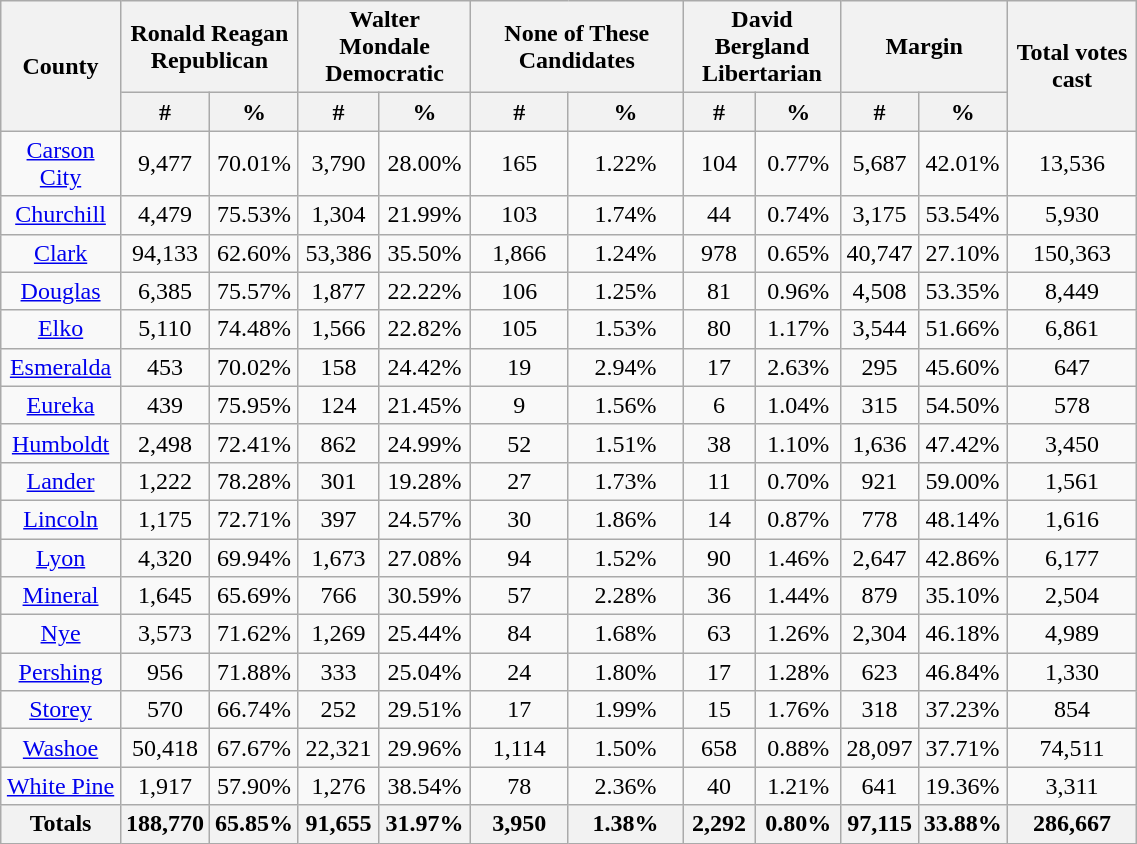<table class="wikitable sortable" width="60%">
<tr>
<th style="text-align:center;" rowspan="2">County</th>
<th style="text-align:center;" colspan="2">Ronald Reagan<br>Republican</th>
<th style="text-align:center;" colspan="2">Walter Mondale<br>Democratic</th>
<th style="text-align:center;" colspan="2">None of These Candidates<br></th>
<th style="text-align:center;" colspan="2">David Bergland<br>Libertarian</th>
<th style="text-align:center;" colspan="2">Margin</th>
<th style="text-align:center;" rowspan="2" style="text-align:center;">Total votes cast</th>
</tr>
<tr>
<th style="text-align:center;" data-sort-type="number">#</th>
<th style="text-align:center;" data-sort-type="number">%</th>
<th style="text-align:center;" data-sort-type="number">#</th>
<th style="text-align:center;" data-sort-type="number">%</th>
<th style="text-align:center;" data-sort-type="number">#</th>
<th style="text-align:center;" data-sort-type="number">%</th>
<th style="text-align:center;" data-sort-type="number">#</th>
<th style="text-align:center;" data-sort-type="number">%</th>
<th style="text-align:center;" data-sort-type="number">#</th>
<th style="text-align:center;" data-sort-type="number">%</th>
</tr>
<tr style="text-align:center;">
<td><a href='#'>Carson City</a></td>
<td>9,477</td>
<td>70.01%</td>
<td>3,790</td>
<td>28.00%</td>
<td>165</td>
<td>1.22%</td>
<td>104</td>
<td>0.77%</td>
<td>5,687</td>
<td>42.01%</td>
<td>13,536</td>
</tr>
<tr style="text-align:center;">
<td><a href='#'>Churchill</a></td>
<td>4,479</td>
<td>75.53%</td>
<td>1,304</td>
<td>21.99%</td>
<td>103</td>
<td>1.74%</td>
<td>44</td>
<td>0.74%</td>
<td>3,175</td>
<td>53.54%</td>
<td>5,930</td>
</tr>
<tr style="text-align:center;">
<td><a href='#'>Clark</a></td>
<td>94,133</td>
<td>62.60%</td>
<td>53,386</td>
<td>35.50%</td>
<td>1,866</td>
<td>1.24%</td>
<td>978</td>
<td>0.65%</td>
<td>40,747</td>
<td>27.10%</td>
<td>150,363</td>
</tr>
<tr style="text-align:center;">
<td><a href='#'>Douglas</a></td>
<td>6,385</td>
<td>75.57%</td>
<td>1,877</td>
<td>22.22%</td>
<td>106</td>
<td>1.25%</td>
<td>81</td>
<td>0.96%</td>
<td>4,508</td>
<td>53.35%</td>
<td>8,449</td>
</tr>
<tr style="text-align:center;">
<td><a href='#'>Elko</a></td>
<td>5,110</td>
<td>74.48%</td>
<td>1,566</td>
<td>22.82%</td>
<td>105</td>
<td>1.53%</td>
<td>80</td>
<td>1.17%</td>
<td>3,544</td>
<td>51.66%</td>
<td>6,861</td>
</tr>
<tr style="text-align:center;">
<td><a href='#'>Esmeralda</a></td>
<td>453</td>
<td>70.02%</td>
<td>158</td>
<td>24.42%</td>
<td>19</td>
<td>2.94%</td>
<td>17</td>
<td>2.63%</td>
<td>295</td>
<td>45.60%</td>
<td>647</td>
</tr>
<tr style="text-align:center;">
<td><a href='#'>Eureka</a></td>
<td>439</td>
<td>75.95%</td>
<td>124</td>
<td>21.45%</td>
<td>9</td>
<td>1.56%</td>
<td>6</td>
<td>1.04%</td>
<td>315</td>
<td>54.50%</td>
<td>578</td>
</tr>
<tr style="text-align:center;">
<td><a href='#'>Humboldt</a></td>
<td>2,498</td>
<td>72.41%</td>
<td>862</td>
<td>24.99%</td>
<td>52</td>
<td>1.51%</td>
<td>38</td>
<td>1.10%</td>
<td>1,636</td>
<td>47.42%</td>
<td>3,450</td>
</tr>
<tr style="text-align:center;">
<td><a href='#'>Lander</a></td>
<td>1,222</td>
<td>78.28%</td>
<td>301</td>
<td>19.28%</td>
<td>27</td>
<td>1.73%</td>
<td>11</td>
<td>0.70%</td>
<td>921</td>
<td>59.00%</td>
<td>1,561</td>
</tr>
<tr style="text-align:center;">
<td><a href='#'>Lincoln</a></td>
<td>1,175</td>
<td>72.71%</td>
<td>397</td>
<td>24.57%</td>
<td>30</td>
<td>1.86%</td>
<td>14</td>
<td>0.87%</td>
<td>778</td>
<td>48.14%</td>
<td>1,616</td>
</tr>
<tr style="text-align:center;">
<td><a href='#'>Lyon</a></td>
<td>4,320</td>
<td>69.94%</td>
<td>1,673</td>
<td>27.08%</td>
<td>94</td>
<td>1.52%</td>
<td>90</td>
<td>1.46%</td>
<td>2,647</td>
<td>42.86%</td>
<td>6,177</td>
</tr>
<tr style="text-align:center;">
<td><a href='#'>Mineral</a></td>
<td>1,645</td>
<td>65.69%</td>
<td>766</td>
<td>30.59%</td>
<td>57</td>
<td>2.28%</td>
<td>36</td>
<td>1.44%</td>
<td>879</td>
<td>35.10%</td>
<td>2,504</td>
</tr>
<tr style="text-align:center;">
<td><a href='#'>Nye</a></td>
<td>3,573</td>
<td>71.62%</td>
<td>1,269</td>
<td>25.44%</td>
<td>84</td>
<td>1.68%</td>
<td>63</td>
<td>1.26%</td>
<td>2,304</td>
<td>46.18%</td>
<td>4,989</td>
</tr>
<tr style="text-align:center;">
<td><a href='#'>Pershing</a></td>
<td>956</td>
<td>71.88%</td>
<td>333</td>
<td>25.04%</td>
<td>24</td>
<td>1.80%</td>
<td>17</td>
<td>1.28%</td>
<td>623</td>
<td>46.84%</td>
<td>1,330</td>
</tr>
<tr style="text-align:center;">
<td><a href='#'>Storey</a></td>
<td>570</td>
<td>66.74%</td>
<td>252</td>
<td>29.51%</td>
<td>17</td>
<td>1.99%</td>
<td>15</td>
<td>1.76%</td>
<td>318</td>
<td>37.23%</td>
<td>854</td>
</tr>
<tr style="text-align:center;">
<td><a href='#'>Washoe</a></td>
<td>50,418</td>
<td>67.67%</td>
<td>22,321</td>
<td>29.96%</td>
<td>1,114</td>
<td>1.50%</td>
<td>658</td>
<td>0.88%</td>
<td>28,097</td>
<td>37.71%</td>
<td>74,511</td>
</tr>
<tr style="text-align:center;">
<td><a href='#'>White Pine</a></td>
<td>1,917</td>
<td>57.90%</td>
<td>1,276</td>
<td>38.54%</td>
<td>78</td>
<td>2.36%</td>
<td>40</td>
<td>1.21%</td>
<td>641</td>
<td>19.36%</td>
<td>3,311</td>
</tr>
<tr style="text-align:center;">
<th>Totals</th>
<th>188,770</th>
<th>65.85%</th>
<th>91,655</th>
<th>31.97%</th>
<th>3,950</th>
<th>1.38%</th>
<th>2,292</th>
<th>0.80%</th>
<th>97,115</th>
<th>33.88%</th>
<th>286,667</th>
</tr>
</table>
